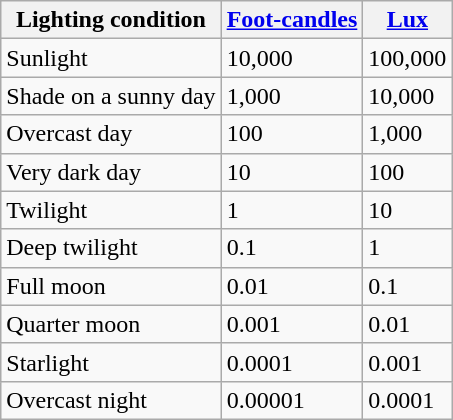<table class="wikitable sortable">
<tr>
<th>Lighting condition</th>
<th><a href='#'>Foot-candles</a></th>
<th><a href='#'>Lux</a></th>
</tr>
<tr>
<td>Sunlight</td>
<td>10,000 </td>
<td>100,000</td>
</tr>
<tr>
<td>Shade on a sunny day</td>
<td>1,000</td>
<td>10,000</td>
</tr>
<tr>
<td>Overcast day</td>
<td>100</td>
<td>1,000</td>
</tr>
<tr>
<td>Very dark day</td>
<td>10</td>
<td>100</td>
</tr>
<tr>
<td>Twilight</td>
<td>1</td>
<td>10</td>
</tr>
<tr>
<td>Deep twilight</td>
<td>0.1</td>
<td>1</td>
</tr>
<tr>
<td>Full moon</td>
<td>0.01</td>
<td>0.1</td>
</tr>
<tr>
<td>Quarter moon</td>
<td>0.001</td>
<td>0.01</td>
</tr>
<tr>
<td>Starlight</td>
<td>0.0001</td>
<td>0.001</td>
</tr>
<tr>
<td>Overcast night</td>
<td>0.00001</td>
<td>0.0001</td>
</tr>
</table>
